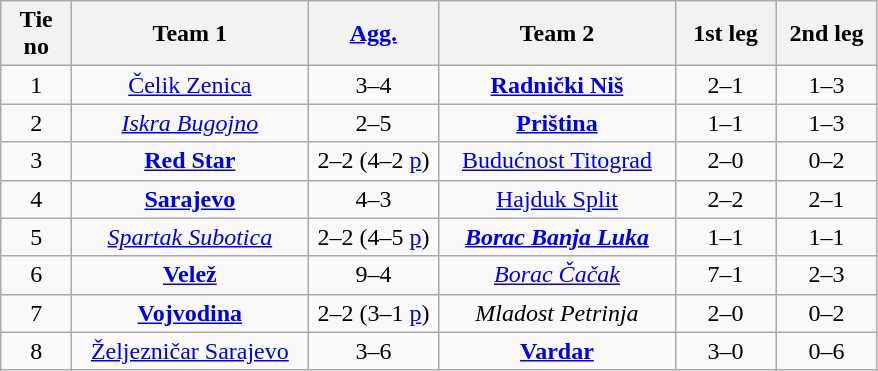<table class="wikitable" style="text-align: center">
<tr>
<th width=40>Tie no</th>
<th width=150>Team 1</th>
<th width=80><a href='#'>Agg.</a></th>
<th width=150>Team 2</th>
<th width=60>1st leg</th>
<th width=60>2nd leg</th>
</tr>
<tr>
<td>1</td>
<td><a href='#'>Čelik Zenica</a></td>
<td>3–4</td>
<td><strong><a href='#'>Radnički Niš</a></strong></td>
<td>2–1</td>
<td>1–3</td>
</tr>
<tr>
<td>2</td>
<td><em><a href='#'>Iskra Bugojno</a></em></td>
<td>2–5</td>
<td><strong><a href='#'>Priština</a></strong></td>
<td>1–1</td>
<td>1–3</td>
</tr>
<tr>
<td>3</td>
<td><strong><a href='#'>Red Star</a></strong></td>
<td>2–2 (4–2 <a href='#'>p</a>)</td>
<td><a href='#'>Budućnost Titograd</a></td>
<td>2–0</td>
<td>0–2</td>
</tr>
<tr>
<td>4</td>
<td><strong><a href='#'>Sarajevo</a></strong></td>
<td>4–3</td>
<td><a href='#'>Hajduk Split</a></td>
<td>2–2</td>
<td>2–1</td>
</tr>
<tr>
<td>5</td>
<td><em><a href='#'>Spartak Subotica</a></em></td>
<td>2–2 (4–5 <a href='#'>p</a>)</td>
<td><strong><em><a href='#'>Borac Banja Luka</a></em></strong></td>
<td>1–1</td>
<td>1–1</td>
</tr>
<tr>
<td>6</td>
<td><strong><a href='#'>Velež</a></strong></td>
<td>9–4</td>
<td><em><a href='#'>Borac Čačak</a></em></td>
<td>7–1</td>
<td>2–3</td>
</tr>
<tr>
<td>7</td>
<td><strong><a href='#'>Vojvodina</a></strong></td>
<td>2–2 (3–1 <a href='#'>p</a>)</td>
<td><em>Mladost Petrinja</em></td>
<td>2–0</td>
<td>0–2</td>
</tr>
<tr>
<td>8</td>
<td><a href='#'>Željezničar Sarajevo</a></td>
<td>3–6</td>
<td><strong><a href='#'>Vardar</a></strong></td>
<td>3–0</td>
<td>0–6</td>
</tr>
</table>
